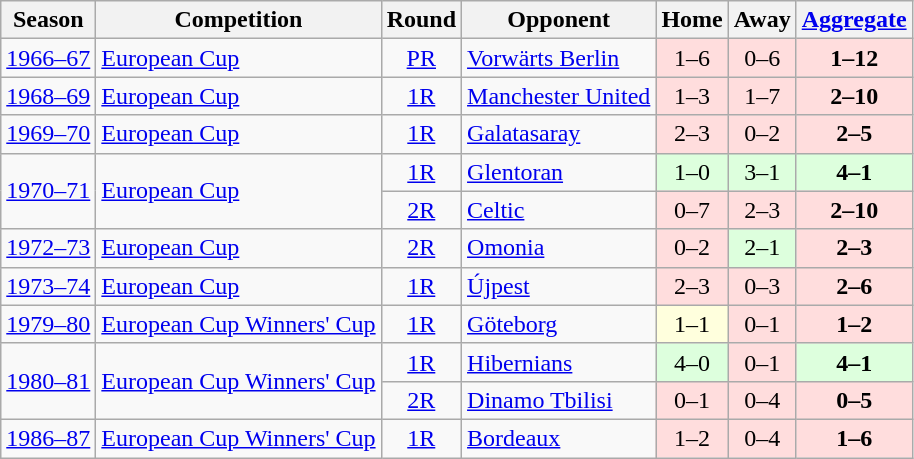<table class="wikitable" style="font-size:100%; text-align: center">
<tr>
<th>Season</th>
<th>Competition</th>
<th>Round</th>
<th>Opponent</th>
<th>Home</th>
<th>Away</th>
<th><a href='#'>Aggregate</a></th>
</tr>
<tr>
<td><a href='#'>1966–67</a></td>
<td align="left"><a href='#'>European Cup</a></td>
<td><a href='#'>PR</a></td>
<td align="left"> <a href='#'>Vorwärts Berlin</a></td>
<td bgcolor="#ffdddd" style="text-align:center;">1–6</td>
<td bgcolor="#ffdddd" style="text-align:center;">0–6</td>
<td bgcolor="#ffdddd" style="text-align:center;"><strong>1–12</strong></td>
</tr>
<tr>
<td><a href='#'>1968–69</a></td>
<td align="left"><a href='#'>European Cup</a></td>
<td><a href='#'>1R</a></td>
<td align="left"> <a href='#'>Manchester United</a></td>
<td bgcolor="#ffdddd" style="text-align:center;">1–3</td>
<td bgcolor="#ffdddd" style="text-align:center;">1–7</td>
<td bgcolor="#ffdddd" style="text-align:center;"><strong>2–10</strong></td>
</tr>
<tr>
<td><a href='#'>1969–70</a></td>
<td align="left"><a href='#'>European Cup</a></td>
<td><a href='#'>1R</a></td>
<td align="left"> <a href='#'>Galatasaray</a></td>
<td bgcolor="#ffdddd" style="text-align:center;">2–3</td>
<td bgcolor="#ffdddd" style="text-align:center;">0–2</td>
<td bgcolor="#ffdddd" style="text-align:center;"><strong>2–5</strong></td>
</tr>
<tr>
<td rowspan="2"><a href='#'>1970–71</a></td>
<td align="left" rowspan="2"><a href='#'>European Cup</a></td>
<td><a href='#'>1R</a></td>
<td align="left"> <a href='#'>Glentoran</a></td>
<td bgcolor="#ddffdd" style="text-align:center;">1–0</td>
<td bgcolor="#ddffdd" style="text-align:center;">3–1</td>
<td bgcolor="#ddffdd" style="text-align:center;"><strong>4–1</strong></td>
</tr>
<tr>
<td><a href='#'>2R</a></td>
<td align="left"> <a href='#'>Celtic</a></td>
<td bgcolor="#ffdddd" style="text-align:center;">0–7</td>
<td bgcolor="#ffdddd" style="text-align:center;">2–3</td>
<td bgcolor="#ffdddd" style="text-align:center;"><strong>2–10</strong></td>
</tr>
<tr>
<td><a href='#'>1972–73</a></td>
<td align="left"><a href='#'>European Cup</a></td>
<td><a href='#'>2R</a></td>
<td align="left"> <a href='#'>Omonia</a></td>
<td bgcolor="#ffdddd" style="text-align:center;">0–2</td>
<td bgcolor="#ddffdd" style="text-align:center;">2–1</td>
<td bgcolor="#ffdddd" style="text-align:center;"><strong>2–3</strong></td>
</tr>
<tr>
<td><a href='#'>1973–74</a></td>
<td align="left"><a href='#'>European Cup</a></td>
<td><a href='#'>1R</a></td>
<td align="left"> <a href='#'>Újpest</a></td>
<td bgcolor="#ffdddd" style="text-align:center;">2–3</td>
<td bgcolor="#ffdddd" style="text-align:center;">0–3</td>
<td bgcolor="#ffdddd" style="text-align:center;"><strong>2–6</strong></td>
</tr>
<tr>
<td><a href='#'>1979–80</a></td>
<td><a href='#'>European Cup Winners' Cup</a></td>
<td><a href='#'>1R</a></td>
<td align="left"> <a href='#'>Göteborg</a></td>
<td bgcolor="#ffffdd" style="text-align:center;">1–1</td>
<td bgcolor="#ffdddd" style="text-align:center;">0–1</td>
<td bgcolor="#ffdddd" style="text-align:center;"><strong>1–2</strong></td>
</tr>
<tr>
<td rowspan="2"><a href='#'>1980–81</a></td>
<td rowspan="2"><a href='#'>European Cup Winners' Cup</a></td>
<td><a href='#'>1R</a></td>
<td align="left"> <a href='#'>Hibernians</a></td>
<td bgcolor="#ddffdd" style="text-align:center;">4–0</td>
<td bgcolor="#ffdddd" style="text-align:center;">0–1</td>
<td bgcolor="#ddffdd" style="text-align:center;"><strong>4–1</strong></td>
</tr>
<tr>
<td><a href='#'>2R</a></td>
<td align="left"> <a href='#'>Dinamo Tbilisi</a></td>
<td bgcolor="#ffdddd" style="text-align:center;">0–1</td>
<td bgcolor="#ffdddd" style="text-align:center;">0–4</td>
<td bgcolor="#ffdddd" style="text-align:center;"><strong>0–5</strong></td>
</tr>
<tr>
<td><a href='#'>1986–87</a></td>
<td><a href='#'>European Cup Winners' Cup</a></td>
<td><a href='#'>1R</a></td>
<td align="left"> <a href='#'>Bordeaux</a></td>
<td bgcolor="#ffdddd" style="text-align:center;">1–2</td>
<td bgcolor="#ffdddd" style="text-align:center;">0–4</td>
<td bgcolor="#ffdddd" style="text-align:center;"><strong>1–6</strong></td>
</tr>
</table>
